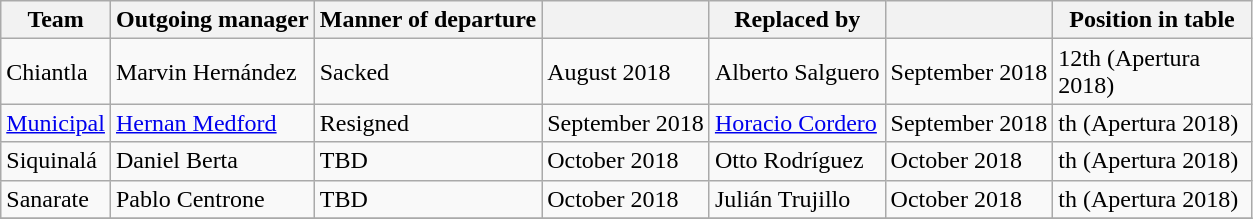<table class="wikitable">
<tr>
<th>Team</th>
<th>Outgoing manager</th>
<th>Manner of departure</th>
<th></th>
<th>Replaced by</th>
<th></th>
<th width=125px>Position in table</th>
</tr>
<tr>
<td>Chiantla</td>
<td> Marvin Hernández</td>
<td>Sacked</td>
<td>August 2018</td>
<td> Alberto Salguero</td>
<td>September 2018</td>
<td>12th (Apertura 2018)</td>
</tr>
<tr>
<td><a href='#'>Municipal</a></td>
<td> <a href='#'>Hernan Medford</a></td>
<td>Resigned</td>
<td>September 2018</td>
<td> <a href='#'>Horacio Cordero</a></td>
<td>September 2018</td>
<td>th (Apertura 2018)</td>
</tr>
<tr>
<td>Siquinalá</td>
<td> Daniel Berta</td>
<td>TBD</td>
<td>October 2018</td>
<td> Otto Rodríguez</td>
<td>October 2018</td>
<td>th (Apertura 2018)</td>
</tr>
<tr>
<td>Sanarate</td>
<td> Pablo Centrone</td>
<td>TBD</td>
<td>October 2018</td>
<td> Julián Trujillo</td>
<td>October 2018</td>
<td>th (Apertura 2018)</td>
</tr>
<tr>
</tr>
</table>
